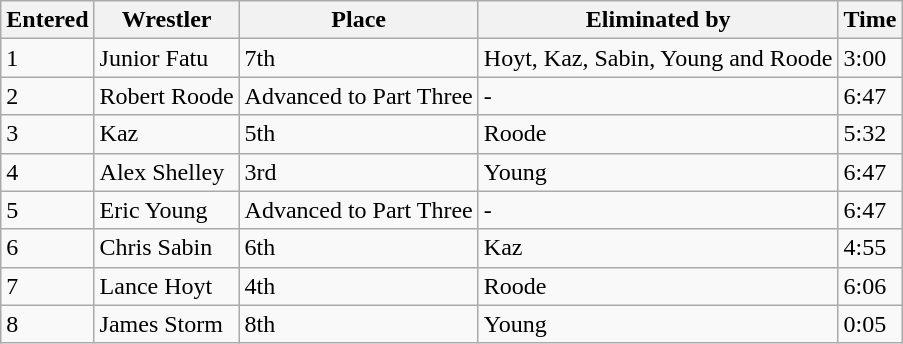<table class="wikitable sortable">
<tr>
<th>Entered</th>
<th>Wrestler</th>
<th>Place</th>
<th>Eliminated by</th>
<th>Time</th>
</tr>
<tr>
<td>1</td>
<td>Junior Fatu</td>
<td>7th</td>
<td>Hoyt, Kaz, Sabin, Young and Roode</td>
<td>3:00</td>
</tr>
<tr>
<td>2</td>
<td>Robert Roode</td>
<td>Advanced to Part Three</td>
<td>-</td>
<td>6:47</td>
</tr>
<tr>
<td>3</td>
<td>Kaz</td>
<td>5th</td>
<td>Roode</td>
<td>5:32</td>
</tr>
<tr>
<td>4</td>
<td>Alex Shelley</td>
<td>3rd</td>
<td>Young</td>
<td>6:47</td>
</tr>
<tr>
<td>5</td>
<td>Eric Young</td>
<td>Advanced to Part Three</td>
<td>-</td>
<td>6:47</td>
</tr>
<tr>
<td>6</td>
<td>Chris Sabin</td>
<td>6th</td>
<td>Kaz</td>
<td>4:55</td>
</tr>
<tr>
<td>7</td>
<td>Lance Hoyt</td>
<td>4th</td>
<td>Roode</td>
<td>6:06</td>
</tr>
<tr>
<td>8</td>
<td>James Storm</td>
<td>8th</td>
<td>Young</td>
<td>0:05</td>
</tr>
</table>
